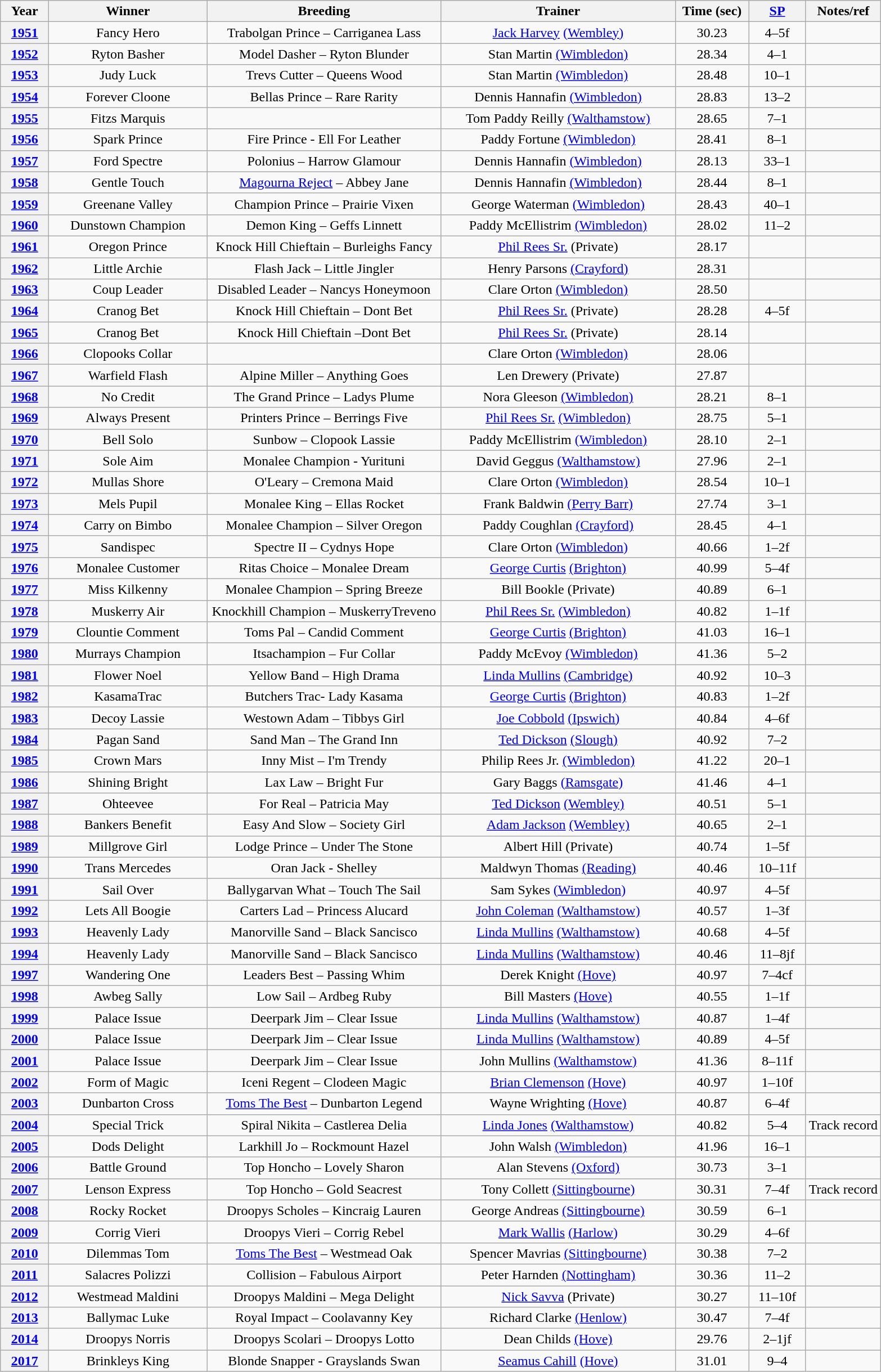<table class="wikitable" style="text-align:center">
<tr>
<th width=50>Year</th>
<th width=180>Winner</th>
<th width=270>Breeding</th>
<th width=270>Trainer</th>
<th width=80>Time (sec)</th>
<th width=60><a href='#'>SP</a></th>
<th width==100>Notes/ref</th>
</tr>
<tr>
<th><a href='#'>1951</a></th>
<td>Fancy Hero</td>
<td>Trabolgan Prince – Carriganea Lass</td>
<td><a href='#'>Jack Harvey</a> <a href='#'>(Wembley)</a></td>
<td>30.23</td>
<td>4–5f</td>
<td></td>
</tr>
<tr>
<th><a href='#'>1952</a></th>
<td>Ryton Basher </td>
<td>Model Dasher – Ryton Blunder</td>
<td>Stan Martin <a href='#'>(Wimbledon)</a></td>
<td>28.34</td>
<td>4–1</td>
<td></td>
</tr>
<tr>
<th><a href='#'>1953</a></th>
<td>Judy Luck</td>
<td>Trevs Cutter – Queens Wood</td>
<td>Stan Martin <a href='#'>(Wimbledon)</a></td>
<td>28.48</td>
<td>10–1</td>
<td></td>
</tr>
<tr>
<th><a href='#'>1954</a></th>
<td>Forever Cloone</td>
<td>Bellas Prince – Rare Rarity</td>
<td>Dennis Hannafin <a href='#'>(Wimbledon)</a></td>
<td>28.83</td>
<td>13–2</td>
<td></td>
</tr>
<tr>
<th><a href='#'>1955</a></th>
<td>Fitzs Marquis</td>
<td></td>
<td>Tom Paddy Reilly <a href='#'>(Walthamstow)</a></td>
<td>28.65</td>
<td>7–1</td>
<td></td>
</tr>
<tr>
<th><a href='#'>1956</a></th>
<td>Spark Prince </td>
<td>Fire Prince - Ell For Leather</td>
<td>Paddy Fortune <a href='#'>(Wimbledon)</a></td>
<td>28.41</td>
<td>8–1</td>
<td></td>
</tr>
<tr>
<th><a href='#'>1957</a></th>
<td>Ford Spectre</td>
<td>Polonius – Harrow Glamour</td>
<td>Dennis Hannafin <a href='#'>(Wimbledon)</a></td>
<td>28.13</td>
<td>33–1</td>
<td></td>
</tr>
<tr>
<th><a href='#'>1958</a></th>
<td>Gentle Touch</td>
<td><a href='#'>Magourna Reject</a> – Abbey Jane</td>
<td>Dennis Hannafin <a href='#'>(Wimbledon)</a></td>
<td>28.44</td>
<td>8–1</td>
<td></td>
</tr>
<tr>
<th><a href='#'>1959</a></th>
<td>Greenane Valley</td>
<td>Champion Prince – Prairie Vixen</td>
<td>George Waterman <a href='#'>(Wimbledon)</a></td>
<td>28.43</td>
<td>40–1</td>
<td></td>
</tr>
<tr>
<th><a href='#'>1960</a></th>
<td>Dunstown Champion</td>
<td>Demon King – Geffs Linnett</td>
<td>Paddy McEllistrim <a href='#'>(Wimbledon)</a></td>
<td>28.02</td>
<td>11–2</td>
<td></td>
</tr>
<tr>
<th><a href='#'>1961</a></th>
<td>Oregon Prince</td>
<td>Knock Hill Chieftain – Burleighs Fancy</td>
<td><a href='#'>Phil Rees Sr.</a> (Private)</td>
<td>28.17</td>
<td></td>
<td></td>
</tr>
<tr>
<th><a href='#'>1962</a></th>
<td>Little Archie</td>
<td>Flash Jack – Little Jingler</td>
<td>Henry Parsons <a href='#'>(Crayford)</a></td>
<td>28.31</td>
<td></td>
<td></td>
</tr>
<tr>
<th><a href='#'>1963</a></th>
<td>Coup Leader</td>
<td>Disabled Leader – Nancys Honeymoon</td>
<td>Clare Orton <a href='#'>(Wimbledon)</a></td>
<td>28.50</td>
<td></td>
<td></td>
</tr>
<tr>
<th><a href='#'>1964</a></th>
<td>Cranog Bet</td>
<td>Knock Hill Chieftain – Dont Bet</td>
<td><a href='#'>Phil Rees Sr.</a> (Private)</td>
<td>28.28</td>
<td>4–5f</td>
<td></td>
</tr>
<tr>
<th><a href='#'>1965</a></th>
<td>Cranog Bet</td>
<td>Knock Hill Chieftain –Dont Bet</td>
<td><a href='#'>Phil Rees Sr.</a> (Private)</td>
<td>28.14</td>
<td></td>
<td></td>
</tr>
<tr>
<th><a href='#'>1966</a></th>
<td>Clopooks Collar</td>
<td></td>
<td>Clare Orton <a href='#'>(Wimbledon)</a></td>
<td>28.06</td>
<td></td>
<td></td>
</tr>
<tr>
<th><a href='#'>1967</a></th>
<td>Warfield Flash</td>
<td>Alpine Miller – Anything Goes</td>
<td>Len Drewery (Private)</td>
<td>27.87</td>
<td></td>
<td></td>
</tr>
<tr>
<th><a href='#'>1968</a></th>
<td>No Credit</td>
<td>The Grand Prince – Ladys Plume</td>
<td>Nora Gleeson <a href='#'>(Wimbledon)</a></td>
<td>28.21</td>
<td>8–1</td>
<td></td>
</tr>
<tr>
<th><a href='#'>1969</a></th>
<td>Always Present</td>
<td>Printers Prince – Berrings Five</td>
<td><a href='#'>Phil Rees Sr.</a> <a href='#'>(Wimbledon)</a></td>
<td>28.75</td>
<td>5–1</td>
<td></td>
</tr>
<tr>
<th><a href='#'>1970</a></th>
<td>Bell Solo</td>
<td>Sunbow – Clopook Lassie</td>
<td>Paddy McEllistrim <a href='#'>(Wimbledon)</a></td>
<td>28.10</td>
<td>2–1</td>
<td></td>
</tr>
<tr>
<th><a href='#'>1971</a></th>
<td>Sole Aim</td>
<td>Monalee Champion - Yurituni</td>
<td>David Geggus <a href='#'>(Walthamstow)</a></td>
<td>27.96</td>
<td>2–1</td>
<td></td>
</tr>
<tr>
<th><a href='#'>1972</a></th>
<td>Mullas Shore</td>
<td>O'Leary – Cremona Maid</td>
<td>Clare Orton <a href='#'>(Wimbledon)</a></td>
<td>28.54</td>
<td>10–1</td>
<td></td>
</tr>
<tr>
<th><a href='#'>1973</a></th>
<td>Mels Pupil </td>
<td>Monalee King – Ellas Rocket</td>
<td>Frank Baldwin <a href='#'>(Perry Barr)</a></td>
<td>27.74</td>
<td>3–1</td>
<td></td>
</tr>
<tr>
<th><a href='#'>1974</a></th>
<td>Carry on Bimbo</td>
<td>Monalee Champion – Silver Oregon</td>
<td>Paddy Coughlan <a href='#'>(Crayford)</a></td>
<td>28.45</td>
<td>4–1</td>
<td></td>
</tr>
<tr>
<th><a href='#'>1975</a></th>
<td>Sandispec</td>
<td>Spectre II – Cydnys Hope</td>
<td>Clare Orton <a href='#'>(Wimbledon)</a></td>
<td>40.66</td>
<td>1–2f</td>
<td></td>
</tr>
<tr>
<th><a href='#'>1976</a></th>
<td>Monalee Customer</td>
<td>Ritas Choice – Monalee Dream</td>
<td><a href='#'>George Curtis</a> <a href='#'>(Brighton)</a></td>
<td>40.99</td>
<td>5–4f</td>
<td></td>
</tr>
<tr>
<th><a href='#'>1977</a></th>
<td>Miss Kilkenny</td>
<td>Monalee Champion – Spring Breeze</td>
<td>Bill Bookle (Private)</td>
<td>40.89</td>
<td>6–1</td>
<td></td>
</tr>
<tr>
<th><a href='#'>1978</a></th>
<td>Muskerry Air</td>
<td>Knockhill Champion – MuskerryTreveno</td>
<td><a href='#'>Phil Rees Sr.</a> <a href='#'>(Wimbledon)</a></td>
<td>40.82</td>
<td>1–1f</td>
<td></td>
</tr>
<tr>
<th><a href='#'>1979</a></th>
<td>Clountie Comment</td>
<td>Toms Pal – Candid Comment</td>
<td><a href='#'>George Curtis</a> <a href='#'>(Brighton)</a></td>
<td>41.03</td>
<td>16–1</td>
<td></td>
</tr>
<tr>
<th><a href='#'>1980</a></th>
<td>Murrays Champion</td>
<td>Itsachampion – Fur Collar</td>
<td>Paddy McEvoy <a href='#'>(Wimbledon)</a></td>
<td>41.36</td>
<td>5–2</td>
<td></td>
</tr>
<tr>
<th><a href='#'>1981</a></th>
<td>Flower Noel</td>
<td>Yellow Band – High Drama</td>
<td><a href='#'>Linda Mullins</a> <a href='#'>(Cambridge)</a></td>
<td>40.92</td>
<td>10–3</td>
<td></td>
</tr>
<tr>
<th><a href='#'>1982</a></th>
<td>KasamaTrac</td>
<td>Butchers Trac- Lady Kasama</td>
<td><a href='#'>George Curtis</a> <a href='#'>(Brighton)</a></td>
<td>40.83</td>
<td>1–2f</td>
<td></td>
</tr>
<tr>
<th><a href='#'>1983</a></th>
<td>Decoy Lassie</td>
<td>Westown Adam – Tibbys Girl</td>
<td><a href='#'>Joe Cobbold</a> <a href='#'>(Ipswich)</a></td>
<td>40.84</td>
<td>4–6f</td>
<td></td>
</tr>
<tr>
<th><a href='#'>1984</a></th>
<td>Pagan Sand</td>
<td>Sand Man – The Grand Inn</td>
<td><a href='#'>Ted Dickson</a> <a href='#'>(Slough)</a></td>
<td>40.92</td>
<td>7–2</td>
<td></td>
</tr>
<tr>
<th><a href='#'>1985</a></th>
<td>Crown Mars</td>
<td>Inny Mist – I'm Trendy</td>
<td>Philip Rees Jr. <a href='#'>(Wimbledon)</a></td>
<td>41.22</td>
<td>20–1</td>
<td></td>
</tr>
<tr>
<th><a href='#'>1986</a></th>
<td>Shining Bright</td>
<td>Lax Law – Bright Fur</td>
<td>Gary Baggs <a href='#'>(Ramsgate)</a></td>
<td>41.46</td>
<td>4–1</td>
<td></td>
</tr>
<tr>
<th><a href='#'>1987</a></th>
<td>Ohteevee</td>
<td>For Real – Patricia May</td>
<td><a href='#'>Ted Dickson</a> <a href='#'>(Wembley)</a></td>
<td>40.51</td>
<td>5–1</td>
<td></td>
</tr>
<tr>
<th><a href='#'>1988</a></th>
<td>Bankers Benefit</td>
<td>Easy And Slow – Society Girl</td>
<td><a href='#'>Adam Jackson</a> <a href='#'>(Wembley)</a></td>
<td>40.65</td>
<td>2–1</td>
<td></td>
</tr>
<tr>
<th><a href='#'>1989</a></th>
<td>Millgrove Girl</td>
<td>Lodge Prince – Under The Stone</td>
<td>Albert Hill (Private)</td>
<td>40.74</td>
<td>1–5f</td>
<td></td>
</tr>
<tr>
<th><a href='#'>1990</a></th>
<td>Trans Mercedes</td>
<td>Oran Jack - Shelley</td>
<td>Maldwyn Thomas <a href='#'>(Reading)</a></td>
<td>40.46</td>
<td>10–11f</td>
<td></td>
</tr>
<tr>
<th><a href='#'>1991</a></th>
<td>Sail Over</td>
<td>Ballygarvan What – Touch The Sail</td>
<td>Sam Sykes <a href='#'>(Wimbledon)</a></td>
<td>40.97</td>
<td>4–5f</td>
<td></td>
</tr>
<tr>
<th><a href='#'>1992</a></th>
<td>Lets All Boogie</td>
<td>Carters Lad – Princess Alucard</td>
<td><a href='#'>John Coleman</a> <a href='#'>(Walthamstow)</a></td>
<td>40.57</td>
<td>1–3f</td>
<td></td>
</tr>
<tr>
<th><a href='#'>1993</a></th>
<td>Heavenly Lady</td>
<td>Manorville Sand – Black Sancisco</td>
<td><a href='#'>Linda Mullins</a> <a href='#'>(Walthamstow)</a></td>
<td>40.68</td>
<td>4–5f</td>
<td></td>
</tr>
<tr>
<th><a href='#'>1994</a></th>
<td>Heavenly Lady</td>
<td>Manorville Sand – Black Sancisco</td>
<td><a href='#'>Linda Mullins</a> <a href='#'>(Walthamstow)</a></td>
<td>40.46</td>
<td>11–8jf</td>
<td></td>
</tr>
<tr>
<th><a href='#'>1997</a></th>
<td>Wandering One</td>
<td>Leaders Best – Passing Whim</td>
<td>Derek Knight <a href='#'>(Hove)</a></td>
<td>40.97</td>
<td>7–4cf</td>
<td></td>
</tr>
<tr>
<th><a href='#'>1998</a></th>
<td>Awbeg Sally</td>
<td>Low Sail – Ardbeg Ruby</td>
<td>Bill Masters <a href='#'>(Hove)</a></td>
<td>40.55</td>
<td>1–1f</td>
<td></td>
</tr>
<tr>
<th><a href='#'>1999</a></th>
<td>Palace Issue</td>
<td>Deerpark Jim – Clear Issue</td>
<td><a href='#'>Linda Mullins</a> <a href='#'>(Walthamstow)</a></td>
<td>40.87</td>
<td>1–4f</td>
<td></td>
</tr>
<tr>
<th><a href='#'>2000</a></th>
<td>Palace Issue</td>
<td>Deerpark Jim – Clear Issue</td>
<td><a href='#'>Linda Mullins</a> <a href='#'>(Walthamstow)</a></td>
<td>40.89</td>
<td>4–5f</td>
<td></td>
</tr>
<tr>
<th><a href='#'>2001</a></th>
<td>Palace Issue</td>
<td>Deerpark Jim – Clear Issue</td>
<td>John Mullins <a href='#'>(Walthamstow)</a></td>
<td>41.36</td>
<td>8–11f</td>
<td></td>
</tr>
<tr>
<th><a href='#'>2002</a></th>
<td>Form of Magic</td>
<td>Iceni Regent – Clodeen Magic</td>
<td><a href='#'>Brian Clemenson</a> <a href='#'>(Hove)</a></td>
<td>40.97</td>
<td>1–10f</td>
<td></td>
</tr>
<tr>
<th><a href='#'>2003</a></th>
<td>Dunbarton Cross</td>
<td><a href='#'>Toms The Best</a> – Dunbarton Legend</td>
<td>Wayne Wrighting <a href='#'>(Hove)</a></td>
<td>40.87</td>
<td>6–4f</td>
<td></td>
</tr>
<tr>
<th><a href='#'>2004</a></th>
<td>Special Trick</td>
<td>Spiral Nikita – Castlerea Delia</td>
<td><a href='#'>Linda Jones</a> <a href='#'>(Walthamstow)</a></td>
<td>40.82</td>
<td>5–4</td>
<td>Track record</td>
</tr>
<tr>
<th><a href='#'>2005</a></th>
<td>Dods Delight</td>
<td>Larkhill Jo – Rockmount Hazel</td>
<td>John Walsh <a href='#'>(Wimbledon)</a></td>
<td>41.96</td>
<td>16–1</td>
<td></td>
</tr>
<tr>
<th><a href='#'>2006</a></th>
<td>Battle Ground</td>
<td>Top Honcho – Lovely Sharon</td>
<td>Alan Stevens <a href='#'>(Oxford)</a></td>
<td>30.73</td>
<td>3–1</td>
<td></td>
</tr>
<tr>
<th><a href='#'>2007</a></th>
<td>Lenson Express</td>
<td>Top Honcho – Gold Seacrest</td>
<td>Tony Collett <a href='#'>(Sittingbourne)</a></td>
<td>30.31</td>
<td>7–4f</td>
<td>Track record</td>
</tr>
<tr>
<th><a href='#'>2008</a></th>
<td>Rocky Rocket</td>
<td>Droopys Scholes – Kincraig Lauren</td>
<td>George Andreas <a href='#'>(Sittingbourne)</a></td>
<td>30.59</td>
<td>6–1</td>
<td></td>
</tr>
<tr>
<th><a href='#'>2009</a></th>
<td>Corrig Vieri</td>
<td>Droopys Vieri – Corrig Rebel</td>
<td><a href='#'>Mark Wallis</a> <a href='#'>(Harlow)</a></td>
<td>30.29</td>
<td>4–6f</td>
<td></td>
</tr>
<tr>
<th><a href='#'>2010</a></th>
<td>Dilemmas Tom</td>
<td><a href='#'>Toms The Best</a> – Westmead Oak</td>
<td>Spencer Mavrias <a href='#'>(Sittingbourne)</a></td>
<td>30.38</td>
<td>7–2</td>
<td></td>
</tr>
<tr>
<th><a href='#'>2011</a></th>
<td>Salacres Polizzi</td>
<td>Collision – Fabulous Airport</td>
<td>Peter Harnden <a href='#'>(Nottingham)</a></td>
<td>30.36</td>
<td>11–2</td>
<td></td>
</tr>
<tr>
<th><a href='#'>2012</a></th>
<td>Westmead Maldini</td>
<td>Droopys Maldini – Mega Delight</td>
<td><a href='#'>Nick Savva</a> (Private)</td>
<td>30.27</td>
<td>11–10f</td>
<td></td>
</tr>
<tr>
<th><a href='#'>2013</a></th>
<td>Ballymac Luke</td>
<td>Royal Impact – Coolavanny Key</td>
<td>Richard Clarke <a href='#'>(Henlow)</a></td>
<td>30.47</td>
<td>7–4f</td>
<td></td>
</tr>
<tr>
<th><a href='#'>2014</a></th>
<td>Droopys Norris </td>
<td>Droopys Scolari – Droopys Lotto</td>
<td>Dean Childs <a href='#'>(Hove)</a></td>
<td>29.76</td>
<td>2–1jf</td>
<td></td>
</tr>
<tr>
<th><a href='#'>2017</a></th>
<td>Brinkleys King </td>
<td>Blonde Snapper - Grayslands Swan</td>
<td><a href='#'>Seamus Cahill</a> <a href='#'>(Hove)</a></td>
<td>31.01</td>
<td>9–4</td>
<td></td>
</tr>
</table>
